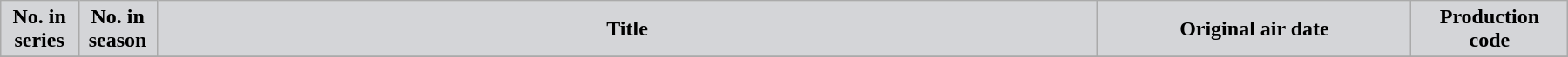<table class="wikitable plainrowheaders" width="95%" style="margin:auto;">
<tr>
<th width="5%" style="background-color: #d4d5d8; color:#000000;">No. in<br>series</th>
<th width="5%" style="background-color: #d4d5d8; color:#000000;">No. in<br>season</th>
<th style="background-color: #d4d5d8; color:#000000;">Title</th>
<th width="20%" style="background-color: #d4d5d8; color:#000000;">Original air date</th>
<th width="10%" style="background-color: #d4d5d8; color:#000000;">Production<br>code</th>
</tr>
<tr }>
</tr>
</table>
